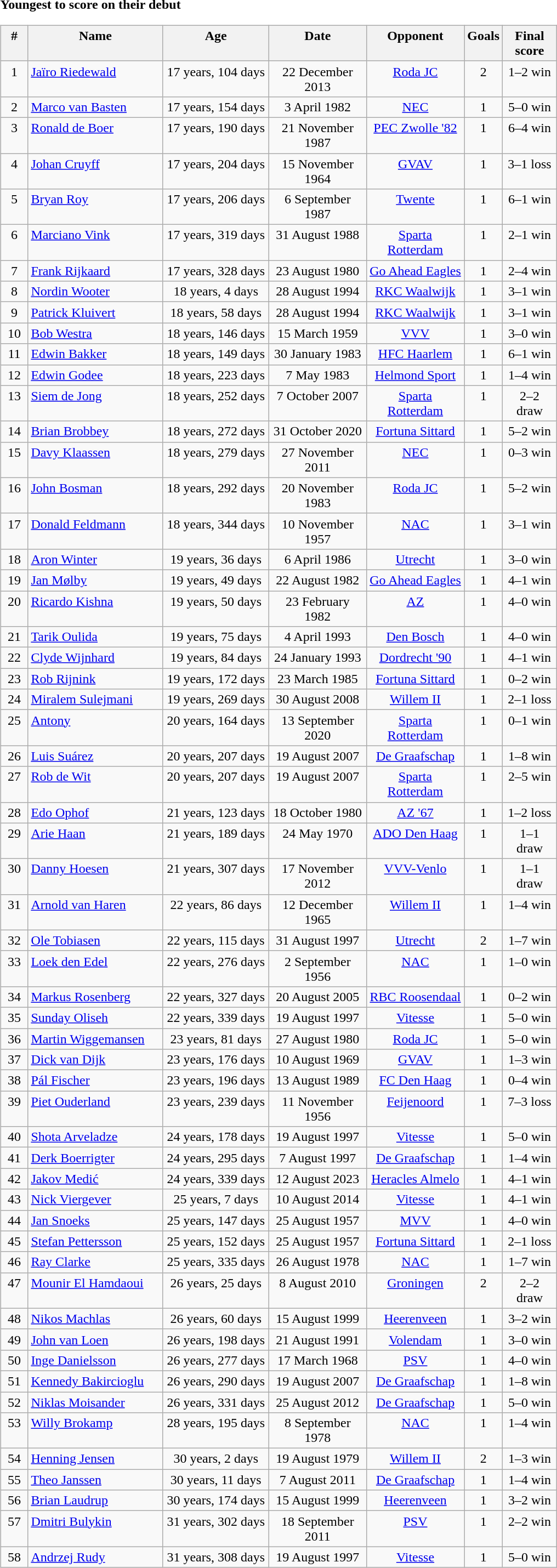<table width=60%>
<tr>
<td width=48% align=left valign=top><br><strong>Youngest to score on their debut</strong><table class="wikitable" style="width:90%">
<tr valign=top>
<th width=5% align=center>#</th>
<th width=25% align=center>Name</th>
<th width=20% align=center>Age</th>
<th width=18% align=center>Date</th>
<th width=18% align=center>Opponent</th>
<th width=4% align=center>Goals</th>
<th width=23% align=center>Final score</th>
</tr>
<tr valign=top>
<td align=center>1</td>
<td> <a href='#'>Jaïro Riedewald</a></td>
<td align=center>17 years, 104 days</td>
<td align=center>22 December 2013</td>
<td align=center><a href='#'>Roda JC</a></td>
<td align=center>2</td>
<td align=center>1–2 win</td>
</tr>
<tr valign=top>
<td align=center>2</td>
<td> <a href='#'>Marco van Basten</a></td>
<td align=center>17 years, 154 days</td>
<td align=center>3 April 1982</td>
<td align=center><a href='#'>NEC</a></td>
<td align=center>1</td>
<td align=center>5–0 win</td>
</tr>
<tr valign=top>
<td align=center>3</td>
<td> <a href='#'>Ronald de Boer</a></td>
<td align=center>17 years, 190 days</td>
<td align=center>21 November 1987</td>
<td align=center><a href='#'>PEC Zwolle '82</a></td>
<td align=center>1</td>
<td align=center>6–4 win</td>
</tr>
<tr valign=top>
<td align=center>4</td>
<td> <a href='#'>Johan Cruyff</a></td>
<td align=center>17 years, 204 days</td>
<td align=center>15 November 1964</td>
<td align=center><a href='#'>GVAV</a></td>
<td align=center>1</td>
<td align=center>3–1 loss</td>
</tr>
<tr valign=top>
<td align=center>5</td>
<td> <a href='#'>Bryan Roy</a></td>
<td align=center>17 years, 206 days</td>
<td align=center>6 September 1987</td>
<td align=center><a href='#'>Twente</a></td>
<td align=center>1</td>
<td align=center>6–1 win</td>
</tr>
<tr valign=top>
<td align=center>6</td>
<td> <a href='#'>Marciano Vink</a></td>
<td align=center>17 years, 319 days</td>
<td align=center>31 August 1988</td>
<td align=center><a href='#'>Sparta Rotterdam</a></td>
<td align=center>1</td>
<td align=center>2–1 win</td>
</tr>
<tr valign=top>
<td align=center>7</td>
<td> <a href='#'>Frank Rijkaard</a></td>
<td align=center>17 years, 328 days</td>
<td align=center>23 August 1980</td>
<td align=center><a href='#'>Go Ahead Eagles</a></td>
<td align=center>1</td>
<td align=center>2–4 win</td>
</tr>
<tr valign=top>
<td align=center>8</td>
<td> <a href='#'>Nordin Wooter</a></td>
<td align=center>18 years, 4 days</td>
<td align=center>28 August 1994</td>
<td align=center><a href='#'>RKC Waalwijk</a></td>
<td align=center>1</td>
<td align=center>3–1 win</td>
</tr>
<tr valign=top>
<td align=center>9</td>
<td> <a href='#'>Patrick Kluivert</a></td>
<td align=center>18 years, 58 days</td>
<td align=center>28 August 1994</td>
<td align=center><a href='#'>RKC Waalwijk</a></td>
<td align=center>1</td>
<td align=center>3–1 win</td>
</tr>
<tr valign=top>
<td align=center>10</td>
<td> <a href='#'>Bob Westra</a></td>
<td align=center>18 years, 146 days</td>
<td align=center>15 March 1959</td>
<td align=center><a href='#'>VVV</a></td>
<td align=center>1</td>
<td align=center>3–0 win</td>
</tr>
<tr valign=top>
<td align=center>11</td>
<td> <a href='#'>Edwin Bakker</a></td>
<td align=center>18 years, 149 days</td>
<td align=center>30 January 1983</td>
<td align=center><a href='#'>HFC Haarlem</a></td>
<td align=center>1</td>
<td align=center>6–1 win</td>
</tr>
<tr valign=top>
<td align=center>12</td>
<td> <a href='#'>Edwin Godee</a></td>
<td align=center>18 years, 223 days</td>
<td align=center>7 May 1983</td>
<td align=center><a href='#'>Helmond Sport</a></td>
<td align=center>1</td>
<td align=center>1–4 win</td>
</tr>
<tr valign=top>
<td align=center>13</td>
<td> <a href='#'>Siem de Jong</a></td>
<td align=center>18 years, 252 days</td>
<td align=center>7 October 2007</td>
<td align=center><a href='#'>Sparta Rotterdam</a></td>
<td align=center>1</td>
<td align=center>2–2 draw</td>
</tr>
<tr valign=top>
<td align=center>14</td>
<td> <a href='#'>Brian Brobbey</a></td>
<td align=center>18 years, 272 days</td>
<td align=center>31 October 2020</td>
<td align=center><a href='#'>Fortuna Sittard</a></td>
<td align=center>1</td>
<td align=center>5–2 win</td>
</tr>
<tr valign=top>
<td align=center>15</td>
<td> <a href='#'>Davy Klaassen</a></td>
<td align=center>18 years, 279 days</td>
<td align=center>27 November 2011</td>
<td align=center><a href='#'>NEC</a></td>
<td align=center>1</td>
<td align=center>0–3 win</td>
</tr>
<tr valign=top>
<td align=center>16</td>
<td> <a href='#'>John Bosman</a></td>
<td align=center>18 years, 292 days</td>
<td align=center>20 November 1983</td>
<td align=center><a href='#'>Roda JC</a></td>
<td align=center>1</td>
<td align=center>5–2 win</td>
</tr>
<tr valign=top>
<td align=center>17</td>
<td> <a href='#'>Donald Feldmann</a></td>
<td align=center>18 years, 344 days</td>
<td align=center>10 November 1957</td>
<td align=center><a href='#'>NAC</a></td>
<td align=center>1</td>
<td align=center>3–1 win</td>
</tr>
<tr valign=top>
<td align=center>18</td>
<td> <a href='#'>Aron Winter</a></td>
<td align=center>19 years, 36 days</td>
<td align=center>6 April 1986</td>
<td align=center><a href='#'>Utrecht</a></td>
<td align=center>1</td>
<td align=center>3–0 win</td>
</tr>
<tr valign=top>
<td align=center>19</td>
<td> <a href='#'>Jan Mølby</a></td>
<td align=center>19 years, 49 days</td>
<td align=center>22 August 1982</td>
<td align=center><a href='#'>Go Ahead Eagles</a></td>
<td align=center>1</td>
<td align=center>4–1 win</td>
</tr>
<tr valign=top>
<td align=center>20</td>
<td> <a href='#'>Ricardo Kishna</a></td>
<td align=center>19 years, 50 days</td>
<td align=center>23 February 1982</td>
<td align=center><a href='#'>AZ</a></td>
<td align=center>1</td>
<td align=center>4–0 win</td>
</tr>
<tr valign=top>
<td align=center>21</td>
<td> <a href='#'>Tarik Oulida</a></td>
<td align=center>19 years, 75 days</td>
<td align=center>4 April 1993</td>
<td align=center><a href='#'>Den Bosch</a></td>
<td align=center>1</td>
<td align=center>4–0 win</td>
</tr>
<tr valign=top>
<td align=center>22</td>
<td> <a href='#'>Clyde Wijnhard</a></td>
<td align=center>19 years, 84 days</td>
<td align=center>24 January 1993</td>
<td align=center><a href='#'>Dordrecht '90</a></td>
<td align=center>1</td>
<td align=center>4–1 win</td>
</tr>
<tr valign=top>
<td align=center>23</td>
<td> <a href='#'>Rob Rijnink</a></td>
<td align=center>19 years, 172 days</td>
<td align=center>23 March 1985</td>
<td align=center><a href='#'>Fortuna Sittard</a></td>
<td align=center>1</td>
<td align=center>0–2 win</td>
</tr>
<tr valign=top>
<td align=center>24</td>
<td> <a href='#'>Miralem Sulejmani</a></td>
<td align=center>19 years, 269 days</td>
<td align=center>30 August 2008</td>
<td align=center><a href='#'>Willem II</a></td>
<td align=center>1</td>
<td align=center>2–1 loss</td>
</tr>
<tr valign=top>
<td align=center>25</td>
<td> <a href='#'>Antony</a></td>
<td align=center>20 years, 164 days</td>
<td align=center>13 September 2020</td>
<td align=center><a href='#'>Sparta Rotterdam</a></td>
<td align=center>1</td>
<td align=center>0–1 win</td>
</tr>
<tr valign=top>
<td align=center>26</td>
<td> <a href='#'>Luis Suárez</a></td>
<td align=center>20 years, 207 days</td>
<td align=center>19 August 2007</td>
<td align=center><a href='#'>De Graafschap</a></td>
<td align=center>1</td>
<td align=center>1–8 win</td>
</tr>
<tr valign=top>
<td align=center>27</td>
<td> <a href='#'>Rob de Wit</a></td>
<td align=center>20 years, 207 days</td>
<td align=center>19 August 2007</td>
<td align=center><a href='#'>Sparta Rotterdam</a></td>
<td align=center>1</td>
<td align=center>2–5 win</td>
</tr>
<tr valign=top>
<td align=center>28</td>
<td> <a href='#'>Edo Ophof</a></td>
<td align=center>21 years, 123 days</td>
<td align=center>18 October 1980</td>
<td align=center><a href='#'>AZ '67</a></td>
<td align=center>1</td>
<td align=center>1–2 loss</td>
</tr>
<tr valign=top>
<td align=center>29</td>
<td> <a href='#'>Arie Haan</a></td>
<td align=center>21 years, 189 days</td>
<td align=center>24 May 1970</td>
<td align=center><a href='#'>ADO Den Haag</a></td>
<td align=center>1</td>
<td align=center>1–1 draw</td>
</tr>
<tr valign=top>
<td align=center>30</td>
<td> <a href='#'>Danny Hoesen</a></td>
<td align=center>21 years, 307 days</td>
<td align=center>17 November 2012</td>
<td align=center><a href='#'>VVV-Venlo</a></td>
<td align=center>1</td>
<td align=center>1–1 draw</td>
</tr>
<tr valign=top>
<td align=center>31</td>
<td> <a href='#'>Arnold van Haren</a></td>
<td align=center>22 years, 86 days</td>
<td align=center>12 December 1965</td>
<td align=center><a href='#'>Willem II</a></td>
<td align=center>1</td>
<td align=center>1–4 win</td>
</tr>
<tr valign=top>
<td align=center>32</td>
<td> <a href='#'>Ole Tobiasen</a></td>
<td align=center>22 years, 115 days</td>
<td align=center>31 August 1997</td>
<td align=center><a href='#'>Utrecht</a></td>
<td align=center>2</td>
<td align=center>1–7 win</td>
</tr>
<tr valign=top>
<td align=center>33</td>
<td> <a href='#'>Loek den Edel</a></td>
<td align=center>22 years, 276 days</td>
<td align=center>2 September 1956</td>
<td align=center><a href='#'>NAC</a></td>
<td align=center>1</td>
<td align=center>1–0 win</td>
</tr>
<tr valign=top>
<td align=center>34</td>
<td> <a href='#'>Markus Rosenberg</a></td>
<td align=center>22 years, 327 days</td>
<td align=center>20 August 2005</td>
<td align=center><a href='#'>RBC Roosendaal</a></td>
<td align=center>1</td>
<td align=center>0–2 win</td>
</tr>
<tr valign=top>
<td align=center>35</td>
<td> <a href='#'>Sunday Oliseh</a></td>
<td align=center>22 years, 339 days</td>
<td align=center>19 August 1997</td>
<td align=center><a href='#'>Vitesse</a></td>
<td align=center>1</td>
<td align=center>5–0 win</td>
</tr>
<tr valign=top>
<td align=center>36</td>
<td> <a href='#'>Martin Wiggemansen</a></td>
<td align=center>23 years, 81 days</td>
<td align=center>27 August 1980</td>
<td align=center><a href='#'>Roda JC</a></td>
<td align=center>1</td>
<td align=center>5–0 win</td>
</tr>
<tr valign=top>
<td align=center>37</td>
<td> <a href='#'>Dick van Dijk</a></td>
<td align=center>23 years, 176 days</td>
<td align=center>10 August 1969</td>
<td align=center><a href='#'>GVAV</a></td>
<td align=center>1</td>
<td align=center>1–3 win</td>
</tr>
<tr valign=top>
<td align=center>38</td>
<td> <a href='#'>Pál Fischer</a></td>
<td align=center>23 years, 196 days</td>
<td align=center>13 August 1989</td>
<td align=center><a href='#'>FC Den Haag</a></td>
<td align=center>1</td>
<td align=center>0–4 win</td>
</tr>
<tr valign=top>
<td align=center>39</td>
<td> <a href='#'>Piet Ouderland</a></td>
<td align=center>23 years, 239 days</td>
<td align=center>11 November 1956</td>
<td align=center><a href='#'>Feijenoord</a></td>
<td align=center>1</td>
<td align=center>7–3 loss</td>
</tr>
<tr valign=top>
<td align=center>40</td>
<td> <a href='#'>Shota Arveladze</a></td>
<td align=center>24 years, 178 days</td>
<td align=center>19 August 1997</td>
<td align=center><a href='#'>Vitesse</a></td>
<td align=center>1</td>
<td align=center>5–0 win</td>
</tr>
<tr valign=top>
<td align=center>41</td>
<td> <a href='#'>Derk Boerrigter</a></td>
<td align=center>24 years, 295 days</td>
<td align=center>7 August 1997</td>
<td align=center><a href='#'>De Graafschap</a></td>
<td align=center>1</td>
<td align=center>1–4 win</td>
</tr>
<tr valign=top>
<td align=center>42</td>
<td> <a href='#'>Jakov Medić</a></td>
<td align=center>24 years, 339 days</td>
<td align=center>12 August 2023</td>
<td align=center><a href='#'>Heracles Almelo</a></td>
<td align=center>1</td>
<td align=center>4–1 win</td>
</tr>
<tr valign=top>
<td align=center>43</td>
<td> <a href='#'>Nick Viergever</a></td>
<td align=center>25 years, 7 days</td>
<td align=center>10 August 2014</td>
<td align=center><a href='#'>Vitesse</a></td>
<td align=center>1</td>
<td align=center>4–1 win</td>
</tr>
<tr valign=top>
<td align=center>44</td>
<td> <a href='#'>Jan Snoeks</a></td>
<td align=center>25 years, 147 days</td>
<td align=center>25 August 1957</td>
<td align=center><a href='#'>MVV</a></td>
<td align=center>1</td>
<td align=center>4–0 win</td>
</tr>
<tr valign=top>
<td align=center>45</td>
<td> <a href='#'>Stefan Pettersson</a></td>
<td align=center>25 years, 152 days</td>
<td align=center>25 August 1957</td>
<td align=center><a href='#'>Fortuna Sittard</a></td>
<td align=center>1</td>
<td align=center>2–1 loss</td>
</tr>
<tr valign=top>
<td align=center>46</td>
<td> <a href='#'>Ray Clarke</a></td>
<td align=center>25 years, 335 days</td>
<td align=center>26 August 1978</td>
<td align=center><a href='#'>NAC</a></td>
<td align=center>1</td>
<td align=center>1–7 win</td>
</tr>
<tr valign=top>
<td align=center>47</td>
<td> <a href='#'>Mounir El Hamdaoui</a></td>
<td align=center>26 years, 25 days</td>
<td align=center>8 August 2010</td>
<td align=center><a href='#'>Groningen</a></td>
<td align=center>2</td>
<td align=center>2–2 draw</td>
</tr>
<tr valign=top>
<td align=center>48</td>
<td> <a href='#'>Nikos Machlas</a></td>
<td align=center>26 years, 60 days</td>
<td align=center>15 August 1999</td>
<td align=center><a href='#'>Heerenveen</a></td>
<td align=center>1</td>
<td align=center>3–2 win</td>
</tr>
<tr valign=top>
<td align=center>49</td>
<td> <a href='#'>John van Loen</a></td>
<td align=center>26 years, 198 days</td>
<td align=center>21 August 1991</td>
<td align=center><a href='#'>Volendam</a></td>
<td align=center>1</td>
<td align=center>3–0 win</td>
</tr>
<tr valign=top>
<td align=center>50</td>
<td> <a href='#'>Inge Danielsson</a></td>
<td align=center>26 years, 277 days</td>
<td align=center>17 March 1968</td>
<td align=center><a href='#'>PSV</a></td>
<td align=center>1</td>
<td align=center>4–0 win</td>
</tr>
<tr valign=top>
<td align=center>51</td>
<td> <a href='#'>Kennedy Bakircioglu</a></td>
<td align=center>26 years, 290 days</td>
<td align=center>19 August 2007</td>
<td align=center><a href='#'>De Graafschap</a></td>
<td align=center>1</td>
<td align=center>1–8 win</td>
</tr>
<tr valign=top>
<td align=center>52</td>
<td> <a href='#'>Niklas Moisander</a></td>
<td align=center>26 years, 331 days</td>
<td align=center>25 August 2012</td>
<td align=center><a href='#'>De Graafschap</a></td>
<td align=center>1</td>
<td align=center>5–0 win</td>
</tr>
<tr valign=top>
<td align=center>53</td>
<td> <a href='#'>Willy Brokamp</a></td>
<td align=center>28 years, 195 days</td>
<td align=center>8 September 1978</td>
<td align=center><a href='#'>NAC</a></td>
<td align=center>1</td>
<td align=center>1–4 win</td>
</tr>
<tr valign=top>
<td align=center>54</td>
<td> <a href='#'>Henning Jensen</a></td>
<td align=center>30 years, 2 days</td>
<td align=center>19 August 1979</td>
<td align=center><a href='#'>Willem II</a></td>
<td align=center>2</td>
<td align=center>1–3 win</td>
</tr>
<tr valign=top>
<td align=center>55</td>
<td> <a href='#'>Theo Janssen</a></td>
<td align=center>30 years, 11 days</td>
<td align=center>7 August 2011</td>
<td align=center><a href='#'>De Graafschap</a></td>
<td align=center>1</td>
<td align=center>1–4 win</td>
</tr>
<tr valign=top>
<td align=center>56</td>
<td> <a href='#'>Brian Laudrup</a></td>
<td align=center>30 years, 174 days</td>
<td align=center>15 August 1999</td>
<td align=center><a href='#'>Heerenveen</a></td>
<td align=center>1</td>
<td align=center>3–2 win</td>
</tr>
<tr valign=top>
<td align=center>57</td>
<td> <a href='#'>Dmitri Bulykin</a></td>
<td align=center>31 years, 302 days</td>
<td align=center>18 September 2011</td>
<td align=center><a href='#'>PSV</a></td>
<td align=center>1</td>
<td align=center>2–2 win</td>
</tr>
<tr valign=top>
<td align=center>58</td>
<td> <a href='#'>Andrzej Rudy</a></td>
<td align=center>31 years, 308 days</td>
<td align=center>19 August 1997</td>
<td align=center><a href='#'>Vitesse</a></td>
<td align=center>1</td>
<td align=center>5–0 win</td>
</tr>
</table>
</td>
</tr>
</table>
